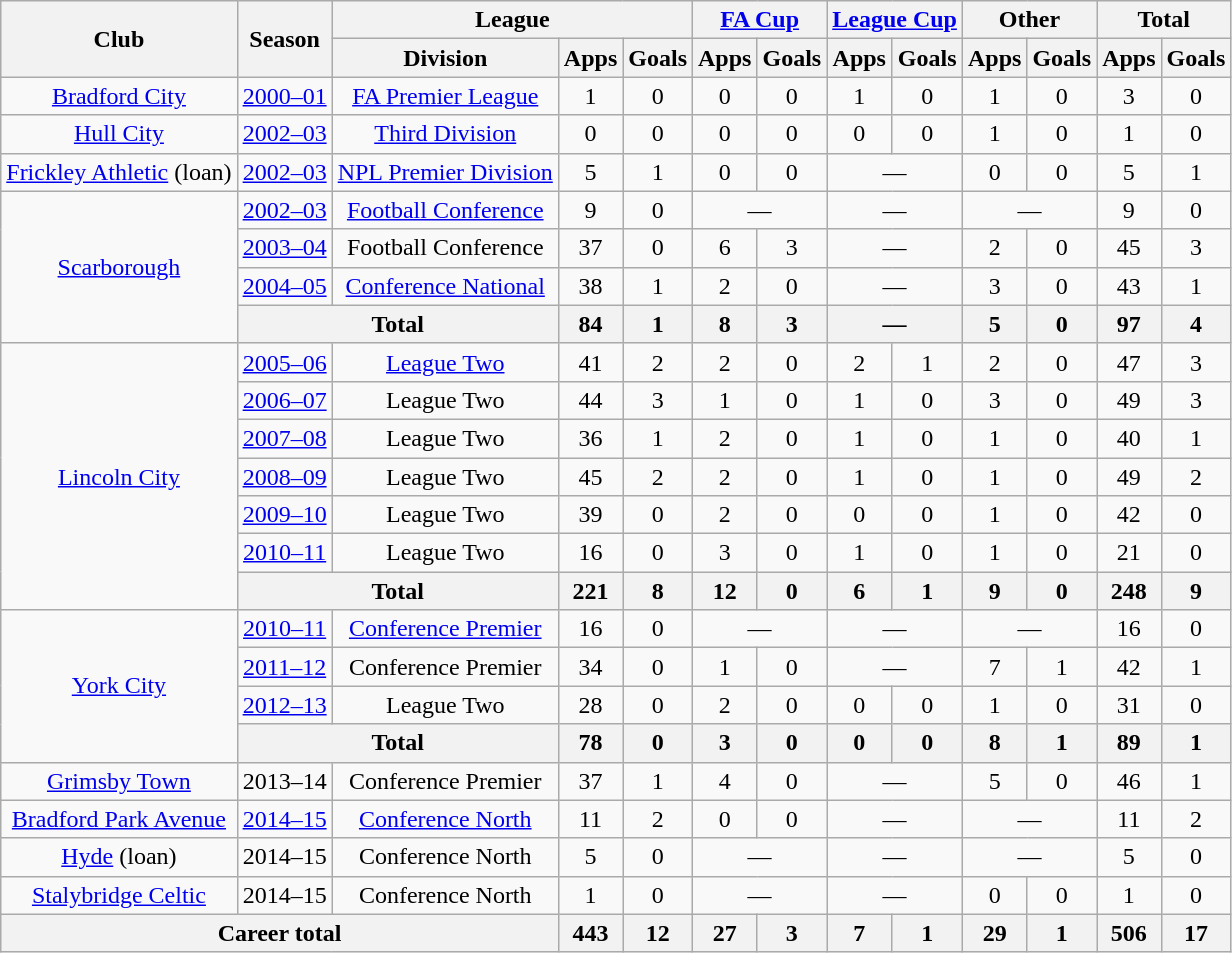<table class="wikitable" style="text-align: center;">
<tr>
<th rowspan="2">Club</th>
<th rowspan="2">Season</th>
<th colspan="3">League</th>
<th colspan="2"><a href='#'>FA Cup</a></th>
<th colspan="2"><a href='#'>League Cup</a></th>
<th colspan="2">Other</th>
<th colspan="2">Total</th>
</tr>
<tr>
<th>Division</th>
<th>Apps</th>
<th>Goals</th>
<th>Apps</th>
<th>Goals</th>
<th>Apps</th>
<th>Goals</th>
<th>Apps</th>
<th>Goals</th>
<th>Apps</th>
<th>Goals</th>
</tr>
<tr>
<td><a href='#'>Bradford City</a></td>
<td><a href='#'>2000–01</a></td>
<td><a href='#'>FA Premier League</a></td>
<td>1</td>
<td>0</td>
<td>0</td>
<td>0</td>
<td>1</td>
<td>0</td>
<td>1</td>
<td>0</td>
<td>3</td>
<td>0</td>
</tr>
<tr>
<td><a href='#'>Hull City</a></td>
<td><a href='#'>2002–03</a></td>
<td><a href='#'>Third Division</a></td>
<td>0</td>
<td>0</td>
<td>0</td>
<td>0</td>
<td>0</td>
<td>0</td>
<td>1</td>
<td>0</td>
<td>1</td>
<td>0</td>
</tr>
<tr>
<td><a href='#'>Frickley Athletic</a> (loan)</td>
<td><a href='#'>2002–03</a></td>
<td><a href='#'>NPL Premier Division</a></td>
<td>5</td>
<td>1</td>
<td>0</td>
<td>0</td>
<td colspan="2">—</td>
<td>0</td>
<td>0</td>
<td>5</td>
<td>1</td>
</tr>
<tr>
<td rowspan="4"><a href='#'>Scarborough</a></td>
<td><a href='#'>2002–03</a></td>
<td><a href='#'>Football Conference</a></td>
<td>9</td>
<td>0</td>
<td colspan="2">—</td>
<td colspan="2">—</td>
<td colspan="2">—</td>
<td>9</td>
<td>0</td>
</tr>
<tr>
<td><a href='#'>2003–04</a></td>
<td>Football Conference</td>
<td>37</td>
<td>0</td>
<td>6</td>
<td>3</td>
<td colspan="2">—</td>
<td>2</td>
<td>0</td>
<td>45</td>
<td>3</td>
</tr>
<tr>
<td><a href='#'>2004–05</a></td>
<td><a href='#'>Conference National</a></td>
<td>38</td>
<td>1</td>
<td>2</td>
<td>0</td>
<td colspan="2">—</td>
<td>3</td>
<td>0</td>
<td>43</td>
<td>1</td>
</tr>
<tr>
<th colspan="2">Total</th>
<th>84</th>
<th>1</th>
<th>8</th>
<th>3</th>
<th colspan="2">—</th>
<th>5</th>
<th>0</th>
<th>97</th>
<th>4</th>
</tr>
<tr>
<td rowspan="7"><a href='#'>Lincoln City</a></td>
<td><a href='#'>2005–06</a></td>
<td><a href='#'>League Two</a></td>
<td>41</td>
<td>2</td>
<td>2</td>
<td>0</td>
<td>2</td>
<td>1</td>
<td>2</td>
<td>0</td>
<td>47</td>
<td>3</td>
</tr>
<tr>
<td><a href='#'>2006–07</a></td>
<td>League Two</td>
<td>44</td>
<td>3</td>
<td>1</td>
<td>0</td>
<td>1</td>
<td>0</td>
<td>3</td>
<td>0</td>
<td>49</td>
<td>3</td>
</tr>
<tr>
<td><a href='#'>2007–08</a></td>
<td>League Two</td>
<td>36</td>
<td>1</td>
<td>2</td>
<td>0</td>
<td>1</td>
<td>0</td>
<td>1</td>
<td>0</td>
<td>40</td>
<td>1</td>
</tr>
<tr>
<td><a href='#'>2008–09</a></td>
<td>League Two</td>
<td>45</td>
<td>2</td>
<td>2</td>
<td>0</td>
<td>1</td>
<td>0</td>
<td>1</td>
<td>0</td>
<td>49</td>
<td>2</td>
</tr>
<tr>
<td><a href='#'>2009–10</a></td>
<td>League Two</td>
<td>39</td>
<td>0</td>
<td>2</td>
<td>0</td>
<td>0</td>
<td>0</td>
<td>1</td>
<td>0</td>
<td>42</td>
<td>0</td>
</tr>
<tr>
<td><a href='#'>2010–11</a></td>
<td>League Two</td>
<td>16</td>
<td>0</td>
<td>3</td>
<td>0</td>
<td>1</td>
<td>0</td>
<td>1</td>
<td>0</td>
<td>21</td>
<td>0</td>
</tr>
<tr>
<th colspan="2">Total</th>
<th>221</th>
<th>8</th>
<th>12</th>
<th>0</th>
<th>6</th>
<th>1</th>
<th>9</th>
<th>0</th>
<th>248</th>
<th>9</th>
</tr>
<tr>
<td rowspan="4"><a href='#'>York City</a></td>
<td><a href='#'>2010–11</a></td>
<td><a href='#'>Conference Premier</a></td>
<td>16</td>
<td>0</td>
<td colspan="2">—</td>
<td colspan="2">—</td>
<td colspan="2">—</td>
<td>16</td>
<td>0</td>
</tr>
<tr>
<td><a href='#'>2011–12</a></td>
<td>Conference Premier</td>
<td>34</td>
<td>0</td>
<td>1</td>
<td>0</td>
<td colspan="2">—</td>
<td>7</td>
<td>1</td>
<td>42</td>
<td>1</td>
</tr>
<tr>
<td><a href='#'>2012–13</a></td>
<td>League Two</td>
<td>28</td>
<td>0</td>
<td>2</td>
<td>0</td>
<td>0</td>
<td>0</td>
<td>1</td>
<td>0</td>
<td>31</td>
<td>0</td>
</tr>
<tr>
<th colspan="2">Total</th>
<th>78</th>
<th>0</th>
<th>3</th>
<th>0</th>
<th>0</th>
<th>0</th>
<th>8</th>
<th>1</th>
<th>89</th>
<th>1</th>
</tr>
<tr>
<td><a href='#'>Grimsby Town</a></td>
<td>2013–14</td>
<td>Conference Premier</td>
<td>37</td>
<td>1</td>
<td>4</td>
<td>0</td>
<td colspan="2">—</td>
<td>5</td>
<td>0</td>
<td>46</td>
<td>1</td>
</tr>
<tr>
<td rowspan="1"><a href='#'>Bradford Park Avenue</a></td>
<td><a href='#'>2014–15</a></td>
<td><a href='#'>Conference North</a></td>
<td>11</td>
<td>2</td>
<td>0</td>
<td>0</td>
<td colspan="2">—</td>
<td colspan="2">—</td>
<td>11</td>
<td>2</td>
</tr>
<tr>
<td rowspan="1"><a href='#'>Hyde</a> (loan)</td>
<td>2014–15</td>
<td>Conference North</td>
<td>5</td>
<td>0</td>
<td colspan="2">—</td>
<td colspan="2">—</td>
<td colspan="2">—</td>
<td>5</td>
<td>0</td>
</tr>
<tr>
<td rowspan="1"><a href='#'>Stalybridge Celtic</a></td>
<td>2014–15</td>
<td>Conference North</td>
<td>1</td>
<td>0</td>
<td colspan="2">—</td>
<td colspan="2">—</td>
<td>0</td>
<td>0</td>
<td>1</td>
<td>0</td>
</tr>
<tr>
<th colspan="3">Career total</th>
<th>443</th>
<th>12</th>
<th>27</th>
<th>3</th>
<th>7</th>
<th>1</th>
<th>29</th>
<th>1</th>
<th>506</th>
<th>17</th>
</tr>
</table>
